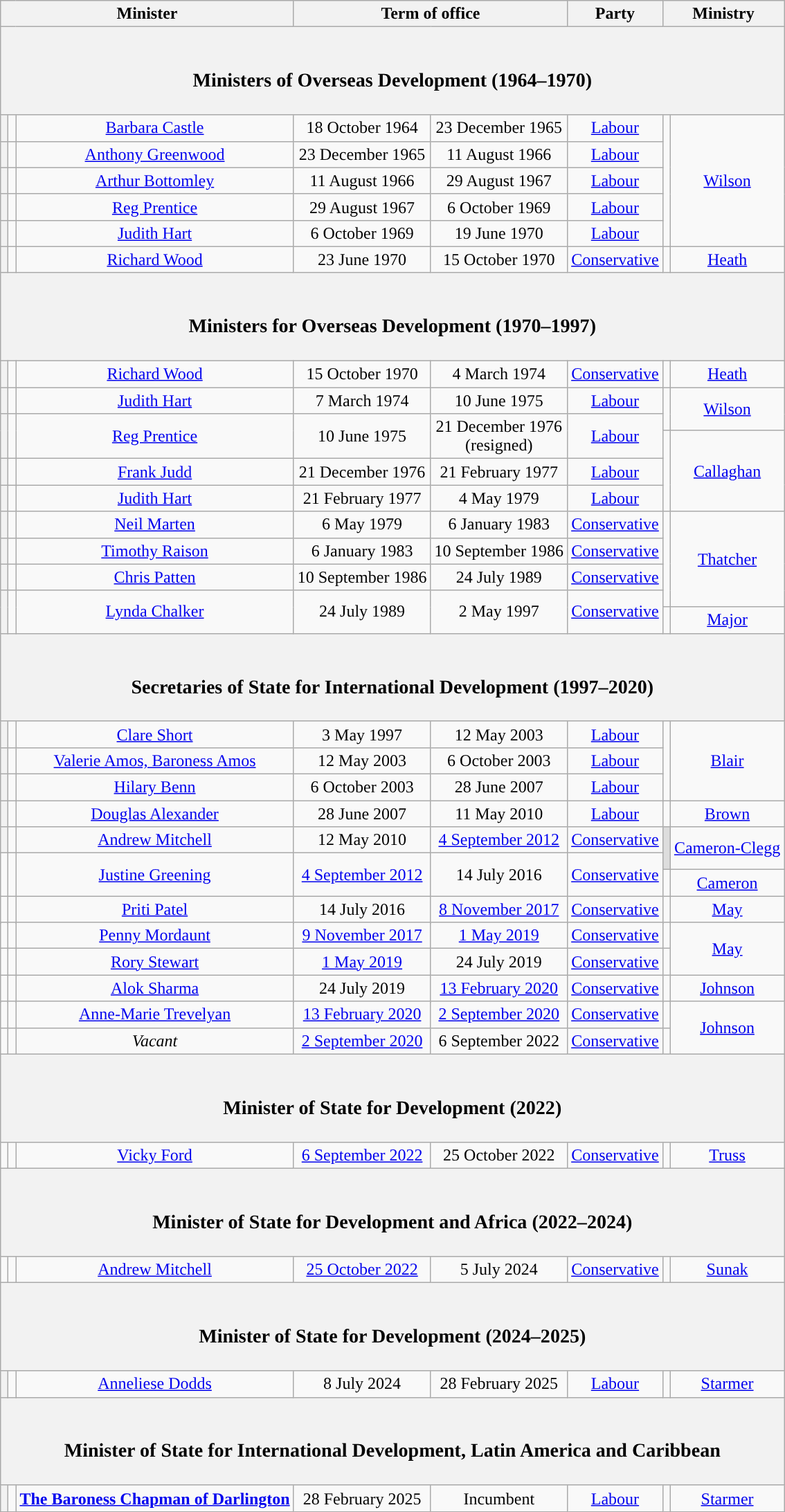<table class="wikitable" style="text-align:center">
<tr>
<th colspan=3>Minister</th>
<th colspan=2>Term of office</th>
<th>Party</th>
<th colspan=2>Ministry</th>
</tr>
<tr>
<th colspan=99><br><h3>Ministers of Overseas Development (1964–1970)</h3></th>
</tr>
<tr style="height:1em">
<th style="background-color:"></th>
<td></td>
<td><a href='#'>Barbara Castle</a></td>
<td>18 October 1964</td>
<td>23 December 1965</td>
<td><a href='#'>Labour</a></td>
<td rowspan=5 style="background-color:"></td>
<td rowspan=5><a href='#'>Wilson</a><br></td>
</tr>
<tr style="height:1em">
<th style="background-color:"></th>
<td></td>
<td><a href='#'>Anthony Greenwood</a></td>
<td>23 December 1965</td>
<td>11 August 1966</td>
<td><a href='#'>Labour</a></td>
</tr>
<tr style="height:1em">
<th style="background-color:"></th>
<td></td>
<td><a href='#'>Arthur Bottomley</a></td>
<td>11 August 1966</td>
<td>29 August 1967</td>
<td><a href='#'>Labour</a></td>
</tr>
<tr style="height:1em">
<th style="background-color:"></th>
<td></td>
<td><a href='#'>Reg Prentice</a></td>
<td>29 August 1967</td>
<td>6 October 1969</td>
<td><a href='#'>Labour</a></td>
</tr>
<tr style="height:1em">
<th style="background-color:"></th>
<td></td>
<td><a href='#'>Judith Hart</a></td>
<td>6 October 1969</td>
<td>19 June 1970</td>
<td><a href='#'>Labour</a></td>
</tr>
<tr style="height:1em">
<th style="background-color:"></th>
<td></td>
<td><a href='#'>Richard Wood</a></td>
<td>23 June 1970</td>
<td>15 October 1970</td>
<td><a href='#'>Conservative</a></td>
<td style="background-color:"></td>
<td><a href='#'>Heath</a></td>
</tr>
<tr>
<th colspan=99><br><h3>Ministers for Overseas Development (1970–1997)</h3></th>
</tr>
<tr style="height:1em">
<th style="background-color:"></th>
<td></td>
<td><a href='#'>Richard Wood</a></td>
<td>15 October 1970</td>
<td>4 March 1974</td>
<td><a href='#'>Conservative</a></td>
<td style="background-color:"></td>
<td><a href='#'>Heath</a></td>
</tr>
<tr style="height:1em">
<th style="background-color:"></th>
<td></td>
<td><a href='#'>Judith Hart</a></td>
<td>7 March 1974</td>
<td>10 June 1975</td>
<td><a href='#'>Labour</a></td>
<td rowspan=2 style="background-color:"></td>
<td rowspan=2><a href='#'>Wilson</a><br></td>
</tr>
<tr style="height:1em">
<th rowspan=2 style="background-color:"></th>
<td rowspan=2></td>
<td rowspan=2><a href='#'>Reg Prentice</a></td>
<td rowspan=2>10 June 1975</td>
<td rowspan=2>21 December 1976<br>(resigned)</td>
<td rowspan=2><a href='#'>Labour</a></td>
</tr>
<tr style="height:1em">
<td rowspan=3 style="background-color:"></td>
<td rowspan=3><a href='#'>Callaghan</a></td>
</tr>
<tr style="height:1em">
<th style="background-color:"></th>
<td></td>
<td><a href='#'>Frank Judd</a></td>
<td>21 December 1976</td>
<td>21 February 1977</td>
<td><a href='#'>Labour</a></td>
</tr>
<tr style="height:1em">
<th style="background-color:"></th>
<td></td>
<td><a href='#'>Judith Hart</a></td>
<td>21 February 1977</td>
<td>4 May 1979</td>
<td><a href='#'>Labour</a></td>
</tr>
<tr style="height:1em">
<th style="background-color:"></th>
<td></td>
<td><a href='#'>Neil Marten</a></td>
<td>6 May 1979</td>
<td>6 January 1983</td>
<td><a href='#'>Conservative</a></td>
<td rowspan=4 style="background-color:"></td>
<td rowspan=4><a href='#'>Thatcher</a> <br></td>
</tr>
<tr style="height:1em">
<th style="background-color:"></th>
<td></td>
<td><a href='#'>Timothy Raison</a></td>
<td>6 January 1983</td>
<td>10 September 1986</td>
<td><a href='#'>Conservative</a></td>
</tr>
<tr style="height:1em">
<th style="background-color:"></th>
<td></td>
<td><a href='#'>Chris Patten</a></td>
<td>10 September 1986</td>
<td>24 July 1989</td>
<td><a href='#'>Conservative</a></td>
</tr>
<tr style="height:1em">
<th rowspan=2 style="background-color:"></th>
<td rowspan=2></td>
<td rowspan=2><a href='#'>Lynda Chalker</a><br><em></em></td>
<td rowspan=2>24 July 1989</td>
<td rowspan=2>2 May 1997</td>
<td rowspan=2><a href='#'>Conservative</a></td>
</tr>
<tr style="height:1em">
<td style="background-color:"></td>
<td colspan=2><a href='#'>Major</a><br></td>
</tr>
<tr>
<th colspan=99><br><h3>Secretaries of State for International Development (1997–2020)</h3></th>
</tr>
<tr style="height:1em">
<th style="background-color:"></th>
<td></td>
<td><a href='#'>Clare Short</a></td>
<td>3 May 1997</td>
<td>12 May 2003</td>
<td><a href='#'>Labour</a></td>
<td rowspan=3 style="background-color:"></td>
<td rowspan=3><a href='#'>Blair</a><br></td>
</tr>
<tr style="height:1em">
<th style="background-color:"></th>
<td></td>
<td><a href='#'>Valerie Amos, Baroness Amos</a></td>
<td>12 May 2003</td>
<td>6 October 2003</td>
<td><a href='#'>Labour</a></td>
</tr>
<tr style="height:1em">
<th style="background-color:"></th>
<td></td>
<td><a href='#'>Hilary Benn</a></td>
<td>6 October 2003</td>
<td>28 June 2007</td>
<td><a href='#'>Labour</a></td>
</tr>
<tr style="height:1em">
<th style="background-color:"></th>
<td></td>
<td><a href='#'>Douglas Alexander</a></td>
<td>28 June 2007</td>
<td>11 May 2010</td>
<td><a href='#'>Labour</a></td>
<td style="background-color:"></td>
<td><a href='#'>Brown</a></td>
</tr>
<tr style="height:1em">
<th style="background-color:"></th>
<td></td>
<td><a href='#'>Andrew Mitchell</a></td>
<td>12 May 2010</td>
<td><a href='#'>4 September 2012</a></td>
<td><a href='#'>Conservative</a></td>
<td rowspan=2 style="background-color:#ddd"></td>
<td rowspan=2><a href='#'>Cameron-Clegg</a></td>
</tr>
<tr style="height:1em">
<td rowspan=2 style="background-color:"></td>
<td rowspan=2></td>
<td rowspan=2><a href='#'>Justine Greening</a></td>
<td rowspan=2><a href='#'>4 September 2012</a></td>
<td rowspan=2>14 July 2016</td>
<td rowspan=2><a href='#'>Conservative</a></td>
</tr>
<tr>
<td style="background-color:"></td>
<td><a href='#'>Cameron</a><br></td>
</tr>
<tr style="height:1em">
<td rowspan=2 style="background-color:"></td>
<td rowspan=2></td>
<td rowspan=2><a href='#'>Priti Patel</a></td>
<td rowspan=2>14 July 2016</td>
<td rowspan=2><a href='#'>8 November 2017</a></td>
<td rowspan=2><a href='#'>Conservative</a></td>
<td rowspan=2 style="background-color:"></td>
<td><a href='#'>May</a><br></td>
</tr>
<tr>
<td rowspan=3><a href='#'>May</a><br></td>
</tr>
<tr style="height:1em">
<td style="background-color:"></td>
<td></td>
<td><a href='#'>Penny Mordaunt</a></td>
<td><a href='#'>9 November 2017</a></td>
<td><a href='#'>1 May 2019</a></td>
<td><a href='#'>Conservative</a></td>
<td style="background-color:"></td>
</tr>
<tr style="height:1em">
<td style="background-color:"></td>
<td></td>
<td><a href='#'>Rory Stewart</a></td>
<td><a href='#'>1 May 2019</a></td>
<td>24 July 2019</td>
<td><a href='#'>Conservative</a></td>
<td style="background-color:"></td>
</tr>
<tr style="height:1em">
<td rowspan=2 style="background-color:"></td>
<td rowspan=2></td>
<td rowspan=2><a href='#'>Alok Sharma</a></td>
<td rowspan=2>24 July 2019</td>
<td rowspan=2><a href='#'>13 February 2020</a></td>
<td rowspan=2><a href='#'>Conservative</a></td>
<td rowspan=2 style="background-color:"></td>
<td><a href='#'>Johnson</a><br></td>
</tr>
<tr>
<td rowspan=3><a href='#'>Johnson</a><br></td>
</tr>
<tr style="height:1em">
<td style="background-color:"></td>
<td></td>
<td><a href='#'>Anne-Marie Trevelyan</a></td>
<td><a href='#'>13 February 2020</a></td>
<td><a href='#'>2 September 2020</a></td>
<td><a href='#'>Conservative</a></td>
<td style="background-color:"></td>
</tr>
<tr style="height:1em">
<td style="background-color:"></td>
<td></td>
<td><em>Vacant</em></td>
<td><a href='#'>2 September 2020</a></td>
<td>6 September 2022</td>
<td><a href='#'>Conservative</a></td>
<td style="background-color:"></td>
</tr>
<tr>
<th colspan=99><br><h3>Minister of State for Development (2022)</h3></th>
</tr>
<tr style="height:1em">
<td style="background-color:"></td>
<td></td>
<td><a href='#'>Vicky Ford</a></td>
<td><a href='#'>6 September 2022</a></td>
<td>25 October 2022</td>
<td><a href='#'>Conservative</a></td>
<td style="background-color:"></td>
<td><a href='#'>Truss</a></td>
</tr>
<tr>
<th colspan=99><br><h3>Minister of State for Development and Africa (2022–2024)</h3></th>
</tr>
<tr style="height:1em">
<td style="background-color:"></td>
<td></td>
<td><a href='#'>Andrew Mitchell</a></td>
<td><a href='#'>25 October 2022</a></td>
<td>5 July 2024</td>
<td><a href='#'>Conservative</a></td>
<td style="background-color:"></td>
<td><a href='#'>Sunak</a></td>
</tr>
<tr>
<th colspan=99><br><h3>Minister of State for Development (2024–2025)</h3></th>
</tr>
<tr style="height:1em">
<th style="background-color:"></th>
<td></td>
<td><a href='#'>Anneliese Dodds</a></td>
<td>8 July 2024</td>
<td>28 February 2025</td>
<td><a href='#'>Labour</a></td>
<td style="background-color:"></td>
<td><a href='#'>Starmer</a></td>
</tr>
<tr>
<th colspan=99><br><h3>Minister of State for International Development, Latin America and Caribbean</h3></th>
</tr>
<tr style="height:1em">
<th style="background-color:"></th>
<td></td>
<td><strong><a href='#'>The Baroness Chapman of Darlington</a></strong></td>
<td>28 February 2025</td>
<td>Incumbent</td>
<td><a href='#'>Labour</a></td>
<td style="background-color:"></td>
<td><a href='#'>Starmer</a></td>
</tr>
</table>
